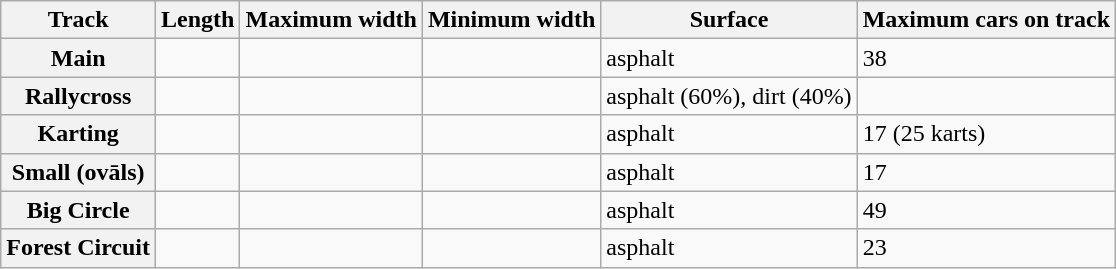<table class='wikitable'>
<tr>
<th>Track</th>
<th>Length</th>
<th>Maximum width</th>
<th>Minimum width</th>
<th>Surface</th>
<th>Maximum cars on track</th>
</tr>
<tr>
<th>Main</th>
<td></td>
<td></td>
<td></td>
<td>asphalt</td>
<td>38</td>
</tr>
<tr>
<th>Rallycross</th>
<td></td>
<td></td>
<td></td>
<td>asphalt (60%), dirt (40%)</td>
<td></td>
</tr>
<tr>
<th>Karting</th>
<td></td>
<td></td>
<td></td>
<td>asphalt</td>
<td>17 (25 karts)</td>
</tr>
<tr>
<th>Small (ovāls)</th>
<td></td>
<td></td>
<td></td>
<td>asphalt</td>
<td>17</td>
</tr>
<tr>
<th>Big Circle</th>
<td></td>
<td></td>
<td></td>
<td>asphalt</td>
<td>49</td>
</tr>
<tr>
<th>Forest Circuit</th>
<td></td>
<td></td>
<td></td>
<td>asphalt</td>
<td>23</td>
</tr>
</table>
